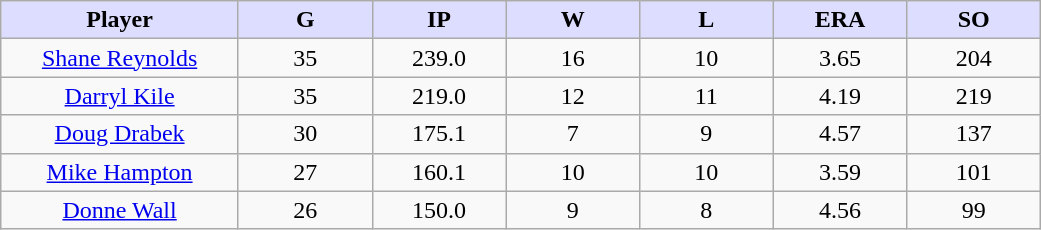<table class="wikitable sortable">
<tr>
<th style="background:#ddf; width:16%;">Player</th>
<th style="background:#ddf; width:9%;">G</th>
<th style="background:#ddf; width:9%;">IP</th>
<th style="background:#ddf; width:9%;">W</th>
<th style="background:#ddf; width:9%;">L</th>
<th style="background:#ddf; width:9%;">ERA</th>
<th style="background:#ddf; width:9%;">SO</th>
</tr>
<tr align=center>
<td><a href='#'>Shane Reynolds</a></td>
<td>35</td>
<td>239.0</td>
<td>16</td>
<td>10</td>
<td>3.65</td>
<td>204</td>
</tr>
<tr align=center>
<td><a href='#'>Darryl Kile</a></td>
<td>35</td>
<td>219.0</td>
<td>12</td>
<td>11</td>
<td>4.19</td>
<td>219</td>
</tr>
<tr align=center>
<td><a href='#'>Doug Drabek</a></td>
<td>30</td>
<td>175.1</td>
<td>7</td>
<td>9</td>
<td>4.57</td>
<td>137</td>
</tr>
<tr align=center>
<td><a href='#'>Mike Hampton</a></td>
<td>27</td>
<td>160.1</td>
<td>10</td>
<td>10</td>
<td>3.59</td>
<td>101</td>
</tr>
<tr align=center>
<td><a href='#'>Donne Wall</a></td>
<td>26</td>
<td>150.0</td>
<td>9</td>
<td>8</td>
<td>4.56</td>
<td>99</td>
</tr>
</table>
